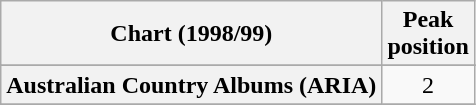<table class="wikitable sortable plainrowheaders" style="text-align:center">
<tr>
<th scope="col">Chart (1998/99)</th>
<th scope="col">Peak<br> position</th>
</tr>
<tr>
</tr>
<tr>
<th scope="row">Australian Country Albums (ARIA)</th>
<td>2</td>
</tr>
<tr>
</tr>
</table>
